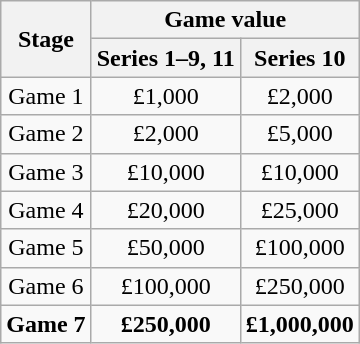<table class="wikitable" style="text-align:center">
<tr>
<th rowspan=2>Stage</th>
<th colspan=2>Game value</th>
</tr>
<tr>
<th>Series 1–9, 11</th>
<th>Series 10</th>
</tr>
<tr>
<td>Game 1</td>
<td>£1,000</td>
<td>£2,000</td>
</tr>
<tr>
<td>Game 2</td>
<td>£2,000</td>
<td>£5,000</td>
</tr>
<tr>
<td>Game 3</td>
<td>£10,000</td>
<td>£10,000</td>
</tr>
<tr>
<td>Game 4</td>
<td>£20,000</td>
<td>£25,000</td>
</tr>
<tr>
<td>Game 5</td>
<td>£50,000</td>
<td>£100,000</td>
</tr>
<tr>
<td>Game 6</td>
<td>£100,000</td>
<td>£250,000</td>
</tr>
<tr>
<td><strong>Game 7</strong></td>
<td><strong>£250,000</strong></td>
<td><strong>£1,000,000</strong></td>
</tr>
</table>
